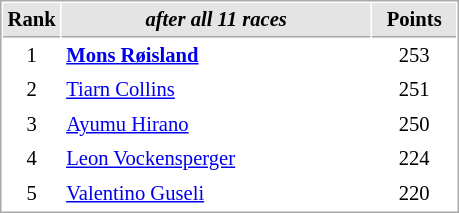<table cellspacing="1" cellpadding="3" style="border:1px solid #aaa; font-size:86%;">
<tr style="background:#e4e4e4;">
<th style="border-bottom:1px solid #aaa; width:10px;">Rank</th>
<th style="border-bottom:1px solid #aaa; width:200px;"><em>after all 11 races</em></th>
<th style="border-bottom:1px solid #aaa; width:50px;">Points</th>
</tr>
<tr>
<td align=center>1</td>
<td><strong> <a href='#'>Mons Røisland</a></strong></td>
<td align=center>253</td>
</tr>
<tr>
<td align=center>2</td>
<td> <a href='#'>Tiarn Collins</a></td>
<td align=center>251</td>
</tr>
<tr>
<td align=center>3</td>
<td> <a href='#'>Ayumu Hirano</a></td>
<td align=center>250</td>
</tr>
<tr>
<td align=center>4</td>
<td> <a href='#'>Leon Vockensperger</a></td>
<td align=center>224</td>
</tr>
<tr>
<td align=center>5</td>
<td> <a href='#'>Valentino Guseli</a></td>
<td align=center>220</td>
</tr>
</table>
